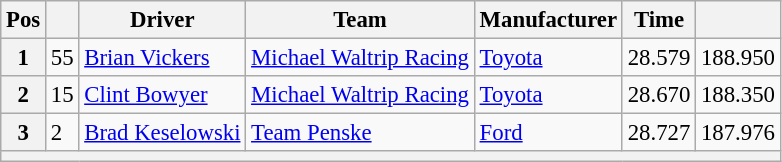<table class="wikitable" style="font-size:95%">
<tr>
<th>Pos</th>
<th></th>
<th>Driver</th>
<th>Team</th>
<th>Manufacturer</th>
<th>Time</th>
<th></th>
</tr>
<tr>
<th>1</th>
<td>55</td>
<td><a href='#'>Brian Vickers</a></td>
<td><a href='#'>Michael Waltrip Racing</a></td>
<td><a href='#'>Toyota</a></td>
<td>28.579</td>
<td>188.950</td>
</tr>
<tr>
<th>2</th>
<td>15</td>
<td><a href='#'>Clint Bowyer</a></td>
<td><a href='#'>Michael Waltrip Racing</a></td>
<td><a href='#'>Toyota</a></td>
<td>28.670</td>
<td>188.350</td>
</tr>
<tr>
<th>3</th>
<td>2</td>
<td><a href='#'>Brad Keselowski</a></td>
<td><a href='#'>Team Penske</a></td>
<td><a href='#'>Ford</a></td>
<td>28.727</td>
<td>187.976</td>
</tr>
<tr>
<th colspan="7"></th>
</tr>
</table>
